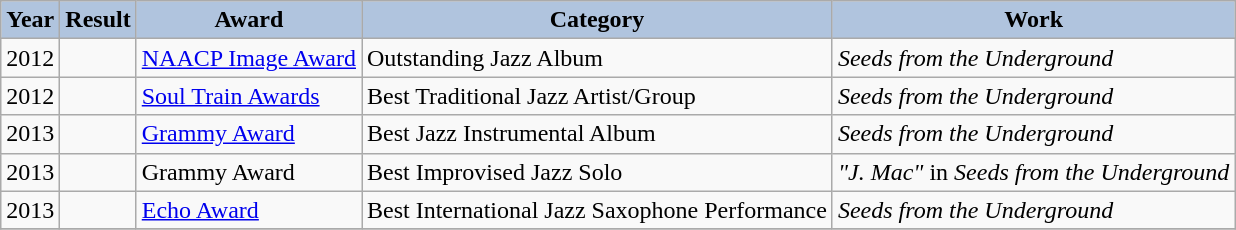<table class="wikitable">
<tr>
<th style="background:#b0c4de;">Year</th>
<th style="background:#b0c4de;">Result</th>
<th style="background:#b0c4de;">Award</th>
<th style="background:#b0c4de;">Category</th>
<th style="background:#b0c4de;">Work</th>
</tr>
<tr>
<td>2012</td>
<td></td>
<td><a href='#'>NAACP Image Award</a></td>
<td>Outstanding Jazz Album</td>
<td><em>Seeds from the Underground</em></td>
</tr>
<tr>
<td>2012</td>
<td></td>
<td><a href='#'>Soul Train Awards</a></td>
<td>Best Traditional Jazz Artist/Group</td>
<td><em>Seeds from the Underground</em></td>
</tr>
<tr>
<td>2013 </td>
<td></td>
<td><a href='#'>Grammy Award</a></td>
<td>Best Jazz Instrumental Album</td>
<td><em>Seeds from the Underground</em></td>
</tr>
<tr>
<td>2013</td>
<td></td>
<td>Grammy Award</td>
<td>Best Improvised Jazz Solo</td>
<td><em>"J. Mac"</em> in <em>Seeds from the Underground</em></td>
</tr>
<tr>
<td>2013 </td>
<td></td>
<td><a href='#'>Echo Award</a></td>
<td>Best International Jazz Saxophone Performance</td>
<td><em>Seeds from the Underground</em></td>
</tr>
<tr>
</tr>
</table>
